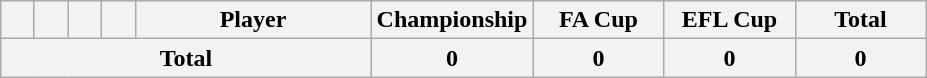<table class="wikitable sortable" style="text-align:center">
<tr>
<th width=15></th>
<th width=15></th>
<th width=15></th>
<th width=15></th>
<th width=150>Player</th>
<th width=80>Championship</th>
<th width=80>FA Cup</th>
<th width=80>EFL Cup</th>
<th width=80>Total</th>
</tr>
<tr>
<th colspan="5">Total</th>
<th>0</th>
<th>0</th>
<th>0</th>
<th>0</th>
</tr>
</table>
